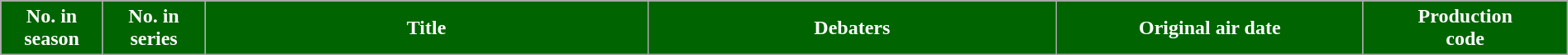<table class="wikitable plainrowheaders" width="100%">
<tr style="color:white">
<th style="background:#006400; width:6%;">No. in<br>season</th>
<th style="background:#006400; width:6%;">No. in<br>series</th>
<th style="background:#006400; width:26%;">Title</th>
<th style="background:#006400; width:24%;">Debaters</th>
<th style="background:#006400; width:18%;">Original air date</th>
<th style="background:#006400; width:12%;">Production<br>code<br>


















</th>
</tr>
</table>
